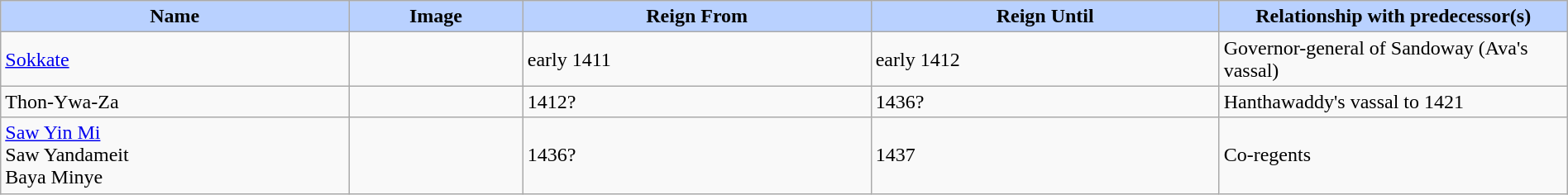<table width=100% class="wikitable">
<tr>
<th style="background-color:#B9D1FF" width=10%>Name</th>
<th style="background-color:#B9D1FF" width=5%>Image</th>
<th style="background-color:#B9D1FF" width=10%>Reign From</th>
<th style="background-color:#B9D1FF" width=10%>Reign Until</th>
<th style="background-color:#B9D1FF" width=10%>Relationship with predecessor(s)</th>
</tr>
<tr>
<td><a href='#'>Sokkate</a></td>
<td></td>
<td>early 1411</td>
<td>early 1412</td>
<td>Governor-general of Sandoway (Ava's vassal)</td>
</tr>
<tr>
<td>Thon-Ywa-Za</td>
<td></td>
<td>1412?</td>
<td>1436?</td>
<td>Hanthawaddy's vassal to 1421</td>
</tr>
<tr>
<td><a href='#'>Saw Yin Mi</a> <br> Saw Yandameit <br> Baya Minye</td>
<td></td>
<td>1436?</td>
<td>1437</td>
<td>Co-regents</td>
</tr>
</table>
